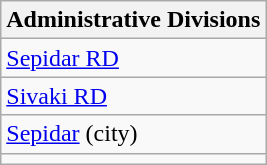<table class="wikitable">
<tr>
<th>Administrative Divisions</th>
</tr>
<tr>
<td><a href='#'>Sepidar RD</a></td>
</tr>
<tr>
<td><a href='#'>Sivaki RD</a></td>
</tr>
<tr>
<td><a href='#'>Sepidar</a> (city)</td>
</tr>
<tr>
<td colspan=1></td>
</tr>
</table>
